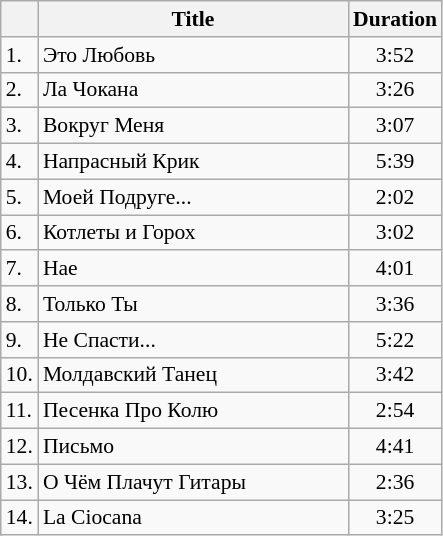<table class="wikitable" style="font-size:90%">
<tr>
<th></th>
<th style="width:200px;">Title</th>
<th>Duration</th>
</tr>
<tr>
<td>1.</td>
<td>Это Любовь</td>
<td style="text-align:center;">3:52</td>
</tr>
<tr>
<td>2.</td>
<td>Ла Чокана</td>
<td style="text-align:center;">3:26</td>
</tr>
<tr>
<td>3.</td>
<td>Вокруг Меня</td>
<td style="text-align:center;">3:07</td>
</tr>
<tr>
<td>4.</td>
<td>Напрасный Крик</td>
<td style="text-align:center;">5:39</td>
</tr>
<tr>
<td>5.</td>
<td>Моей Подруге...</td>
<td style="text-align:center;">2:02</td>
</tr>
<tr>
<td>6.</td>
<td>Котлеты и Горох</td>
<td style="text-align:center;">3:02</td>
</tr>
<tr>
<td>7.</td>
<td>Нае</td>
<td style="text-align:center;">4:01</td>
</tr>
<tr>
<td>8.</td>
<td>Только Ты</td>
<td style="text-align:center;">3:36</td>
</tr>
<tr>
<td>9.</td>
<td>Не Спасти...</td>
<td style="text-align:center;">5:22</td>
</tr>
<tr>
<td>10.</td>
<td>Молдавский Танец</td>
<td style="text-align:center;">3:42</td>
</tr>
<tr>
<td>11.</td>
<td>Песенка Про Колю</td>
<td style="text-align:center;">2:54</td>
</tr>
<tr>
<td>12.</td>
<td>Письмо</td>
<td style="text-align:center;">4:41</td>
</tr>
<tr>
<td>13.</td>
<td>О Чём Плачут Гитары</td>
<td style="text-align:center;">2:36</td>
</tr>
<tr>
<td>14.</td>
<td>La Ciocana</td>
<td style="text-align:center;">3:25</td>
</tr>
</table>
